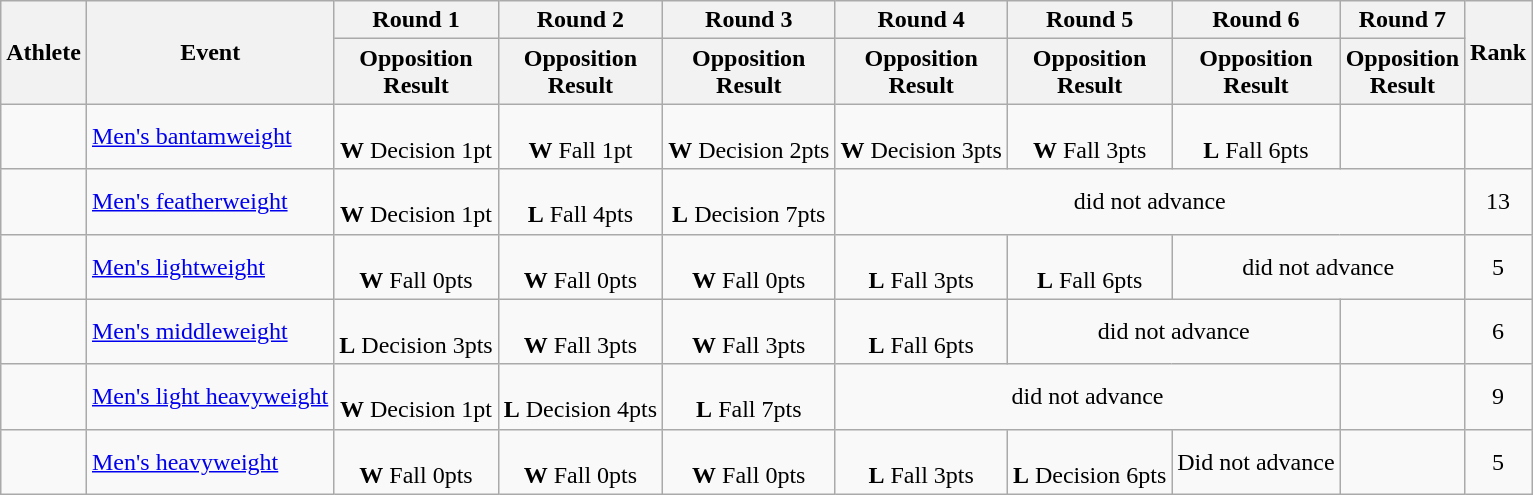<table class="wikitable sortable" style=text-align:center>
<tr>
<th rowspan=2>Athlete</th>
<th rowspan=2>Event</th>
<th>Round 1</th>
<th>Round 2</th>
<th>Round 3</th>
<th>Round 4</th>
<th>Round 5</th>
<th>Round 6</th>
<th>Round 7</th>
<th rowspan=2>Rank</th>
</tr>
<tr>
<th>Opposition<br>Result</th>
<th>Opposition<br>Result</th>
<th>Opposition<br>Result</th>
<th>Opposition<br>Result</th>
<th>Opposition<br>Result</th>
<th>Opposition<br>Result</th>
<th>Opposition<br>Result</th>
</tr>
<tr>
<td align=left><strong></strong></td>
<td align=left><a href='#'>Men's bantamweight</a></td>
<td><br><strong>W</strong> Decision 1pt</td>
<td><br><strong>W</strong> Fall 1pt</td>
<td><br><strong>W</strong> Decision 2pts</td>
<td><br><strong>W</strong> Decision 3pts</td>
<td><br><strong>W</strong> Fall 3pts</td>
<td><br><strong>L</strong> Fall 6pts</td>
<td></td>
<td></td>
</tr>
<tr>
<td align=left></td>
<td align=left><a href='#'>Men's featherweight</a></td>
<td><br><strong>W</strong> Decision 1pt</td>
<td><br><strong>L</strong> Fall 4pts</td>
<td><br><strong>L</strong> Decision 7pts</td>
<td colspan=4>did not advance</td>
<td>13</td>
</tr>
<tr>
<td align=left></td>
<td align=left><a href='#'>Men's lightweight</a></td>
<td><br><strong>W</strong> Fall 0pts</td>
<td><br><strong>W</strong> Fall 0pts</td>
<td><br><strong>W</strong> Fall 0pts</td>
<td><br><strong>L</strong> Fall 3pts</td>
<td><br><strong>L</strong> Fall 6pts</td>
<td colspan=2>did not advance</td>
<td>5</td>
</tr>
<tr>
<td align=left></td>
<td align=left><a href='#'>Men's middleweight</a></td>
<td><br><strong>L</strong> Decision 3pts</td>
<td><br><strong>W</strong> Fall 3pts</td>
<td><br><strong>W</strong> Fall 3pts</td>
<td><br><strong>L</strong> Fall 6pts</td>
<td colspan=2>did not advance</td>
<td></td>
<td>6</td>
</tr>
<tr>
<td align=left></td>
<td align=left><a href='#'>Men's light heavyweight</a></td>
<td><br><strong>W</strong> Decision 1pt</td>
<td><br><strong>L</strong> Decision 4pts</td>
<td><br><strong>L</strong> Fall 7pts</td>
<td colspan=3>did not advance</td>
<td></td>
<td>9</td>
</tr>
<tr>
<td align=left></td>
<td align=left><a href='#'>Men's heavyweight</a></td>
<td><br><strong>W</strong> Fall 0pts</td>
<td><br><strong>W</strong> Fall 0pts</td>
<td><br><strong>W</strong> Fall 0pts</td>
<td><br><strong>L</strong> Fall 3pts</td>
<td><br><strong>L</strong> Decision 6pts</td>
<td>Did not advance</td>
<td></td>
<td>5</td>
</tr>
</table>
